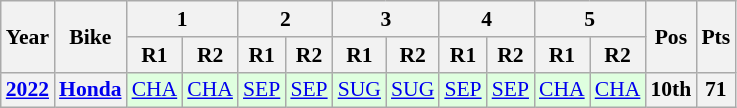<table class="wikitable" style="text-align:center; font-size:90%">
<tr>
<th valign="middle" rowspan=2>Year</th>
<th valign="middle" rowspan=2>Bike</th>
<th colspan=2>1</th>
<th colspan=2>2</th>
<th colspan=2>3</th>
<th colspan=2>4</th>
<th colspan=2>5</th>
<th rowspan=2>Pos</th>
<th rowspan=2>Pts</th>
</tr>
<tr>
<th>R1</th>
<th>R2</th>
<th>R1</th>
<th>R2</th>
<th>R1</th>
<th>R2</th>
<th>R1</th>
<th>R2</th>
<th>R1</th>
<th>R2</th>
</tr>
<tr>
<th><a href='#'>2022</a></th>
<th><a href='#'>Honda</a></th>
<td style="background:#dfffdf;"><a href='#'>CHA</a><br></td>
<td style="background:#dfffdf;"><a href='#'>CHA</a><br></td>
<td style="background:#dfffdf;"><a href='#'>SEP</a><br></td>
<td style="background:#dfffdf;"><a href='#'>SEP</a><br></td>
<td style="background:#dfffdf;"><a href='#'>SUG</a><br></td>
<td style="background:#dfffdf;"><a href='#'>SUG</a><br></td>
<td style="background:#dfffdf;"><a href='#'>SEP</a><br></td>
<td style="background:#dfffdf;"><a href='#'>SEP</a><br></td>
<td style="background:#dfffdf;"><a href='#'>CHA</a><br></td>
<td style="background:#dfffdf;"><a href='#'>CHA</a><br></td>
<th style="background:#;">10th</th>
<th style="background:#;">71</th>
</tr>
</table>
